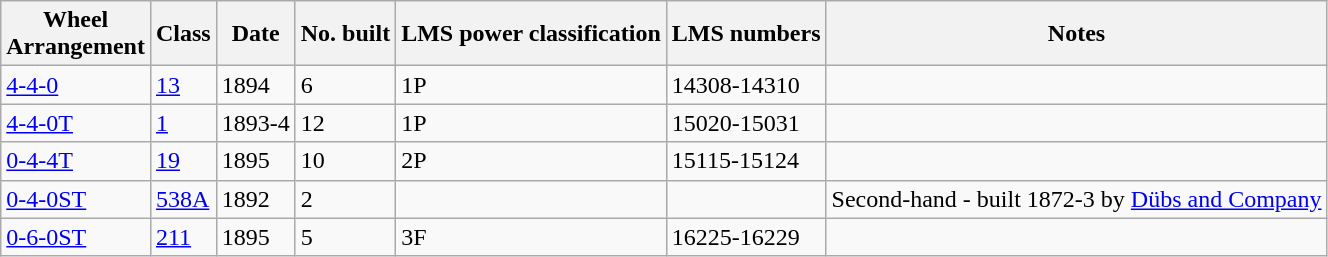<table class="wikitable sortable">
<tr>
<th>Wheel<br>Arrangement</th>
<th>Class</th>
<th>Date</th>
<th>No. built</th>
<th>LMS power classification</th>
<th>LMS numbers</th>
<th>Notes</th>
</tr>
<tr>
<td><a href='#'>4-4-0</a></td>
<td><a href='#'>13</a></td>
<td>1894</td>
<td>6</td>
<td>1P</td>
<td>14308-14310</td>
<td></td>
</tr>
<tr>
<td><a href='#'>4-4-0T</a></td>
<td><a href='#'>1</a></td>
<td>1893-4</td>
<td>12</td>
<td>1P</td>
<td>15020-15031</td>
<td></td>
</tr>
<tr>
<td><a href='#'>0-4-4T</a></td>
<td><a href='#'>19</a></td>
<td>1895</td>
<td>10</td>
<td>2P</td>
<td>15115-15124</td>
<td></td>
</tr>
<tr>
<td><a href='#'>0-4-0ST</a></td>
<td><a href='#'>538A</a></td>
<td>1892</td>
<td>2</td>
<td></td>
<td></td>
<td>Second-hand - built 1872-3 by <a href='#'>Dübs and Company</a></td>
</tr>
<tr>
<td><a href='#'>0-6-0ST</a></td>
<td><a href='#'>211</a></td>
<td>1895</td>
<td>5</td>
<td>3F</td>
<td>16225-16229</td>
<td></td>
</tr>
</table>
